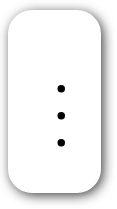<table style=" border-radius:1em; box-shadow: 0.1em 0.1em 0.5em rgba(0,0,0,0.75); background-color: white; border: 1px solid white; margin:10px 0px; padding: 5px;">
<tr style="vertical-align:top;">
<td><br><ul><li></li><li></li><li></li></ul></td>
<td></td>
</tr>
</table>
